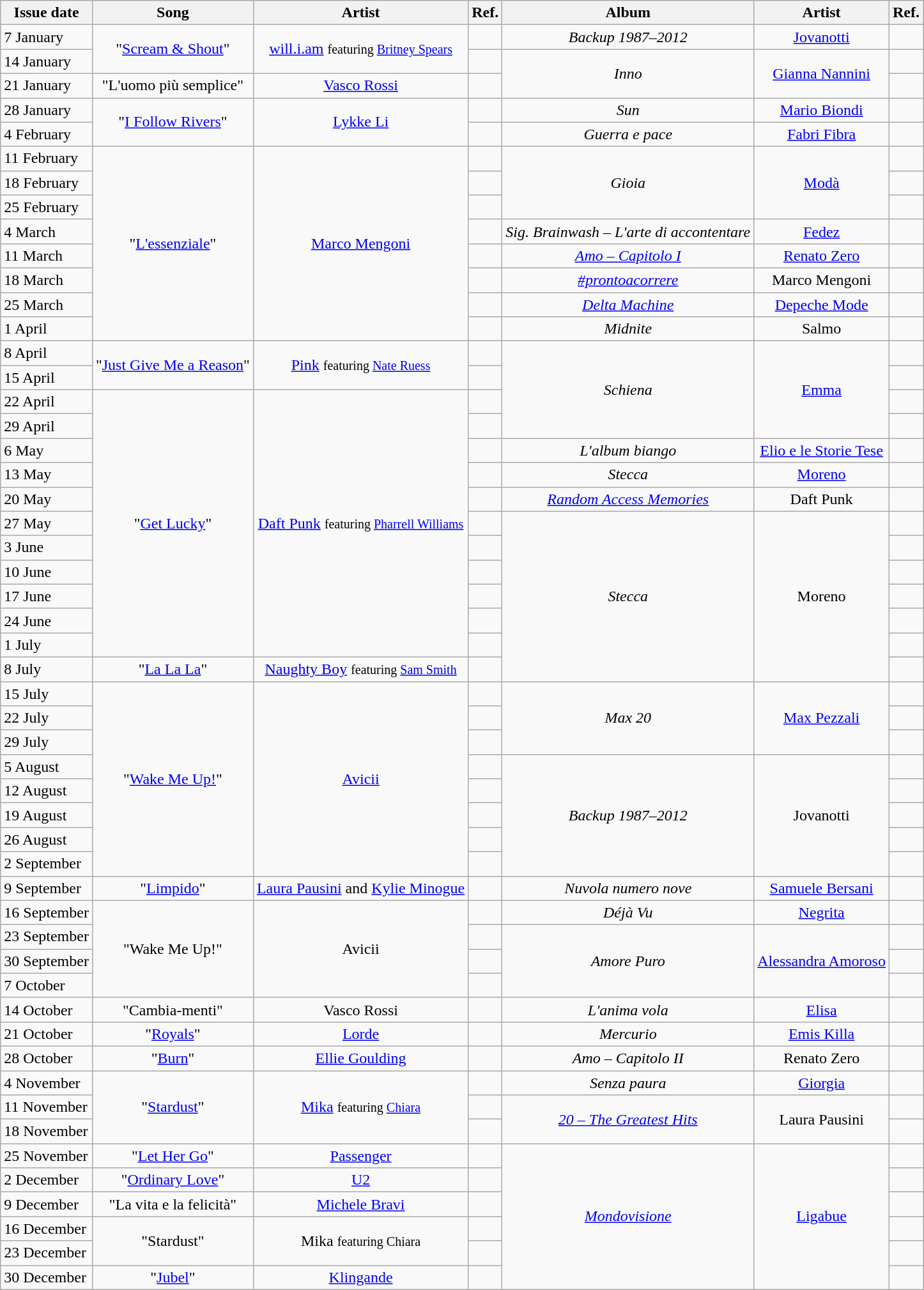<table class="wikitable">
<tr>
<th>Issue date</th>
<th>Song</th>
<th>Artist</th>
<th>Ref.</th>
<th>Album</th>
<th>Artist</th>
<th>Ref.</th>
</tr>
<tr>
<td>7 January</td>
<td align="center" rowspan="2">"<a href='#'>Scream & Shout</a>"</td>
<td align="center" rowspan="2"><a href='#'>will.i.am</a> <small>featuring <a href='#'>Britney Spears</a></small></td>
<td align="center"></td>
<td align="center"><em>Backup 1987–2012</em></td>
<td align="center"><a href='#'>Jovanotti</a></td>
<td align="center"></td>
</tr>
<tr>
<td>14 January</td>
<td align="center"></td>
<td align="center" rowspan="2"><em>Inno</em></td>
<td align="center" rowspan="2"><a href='#'>Gianna Nannini</a></td>
<td align="center"></td>
</tr>
<tr>
<td>21 January</td>
<td align="center">"L'uomo più semplice"</td>
<td align="center"><a href='#'>Vasco Rossi</a></td>
<td align="center"></td>
<td align="center"></td>
</tr>
<tr>
<td>28 January</td>
<td align="center" rowspan="2">"<a href='#'>I Follow Rivers</a>"</td>
<td align="center" rowspan="2"><a href='#'>Lykke Li</a></td>
<td align="center"></td>
<td align="center"><em>Sun</em></td>
<td align="center"><a href='#'>Mario Biondi</a></td>
<td align="center"></td>
</tr>
<tr>
<td>4 February</td>
<td align="center"></td>
<td align="center"><em>Guerra e pace</em></td>
<td align="center"><a href='#'>Fabri Fibra</a></td>
<td></td>
</tr>
<tr>
<td>11 February</td>
<td align="center" rowspan="8">"<a href='#'>L'essenziale</a>"</td>
<td align="center" rowspan="8"><a href='#'>Marco Mengoni</a></td>
<td align="center"></td>
<td align="center" rowspan="3"><em>Gioia</em></td>
<td align="center" rowspan="3"><a href='#'>Modà</a></td>
<td align="center"></td>
</tr>
<tr>
<td>18 February</td>
<td align="center"></td>
<td align="center"></td>
</tr>
<tr>
<td>25 February</td>
<td align="center"></td>
<td align="center"></td>
</tr>
<tr>
<td>4 March</td>
<td align="center"></td>
<td align="center"><em>Sig. Brainwash – L'arte di accontentare</em></td>
<td align="center"><a href='#'>Fedez</a></td>
<td align="center"></td>
</tr>
<tr>
<td>11 March</td>
<td align="center"></td>
<td align="center"><em><a href='#'>Amo – Capitolo I</a></em></td>
<td align="center"><a href='#'>Renato Zero</a></td>
<td align="center"></td>
</tr>
<tr>
<td>18 March</td>
<td align="center"></td>
<td align="center"><em><a href='#'>#prontoacorrere</a></em></td>
<td align="center">Marco Mengoni</td>
<td align="center"></td>
</tr>
<tr>
<td>25 March</td>
<td align="center"></td>
<td align="center"><em><a href='#'>Delta Machine</a></em></td>
<td align="center"><a href='#'>Depeche Mode</a></td>
<td align="center"></td>
</tr>
<tr>
<td>1 April</td>
<td align="center"></td>
<td align="center"><em>Midnite</em></td>
<td align="center">Salmo</td>
<td align="center"></td>
</tr>
<tr>
<td>8 April</td>
<td align="center" rowspan="2">"<a href='#'>Just Give Me a Reason</a>"</td>
<td align="center" rowspan="2"><a href='#'>Pink</a> <small>featuring <a href='#'>Nate Ruess</a></small></td>
<td align="center"></td>
<td align="center" rowspan="4"><em>Schiena</em></td>
<td align="center" rowspan="4"><a href='#'>Emma</a></td>
<td align="center"></td>
</tr>
<tr>
<td>15 April</td>
<td align="center"></td>
<td align="center"></td>
</tr>
<tr>
<td>22 April</td>
<td align="center" rowspan="11">"<a href='#'>Get Lucky</a>"</td>
<td align="center" rowspan="11"><a href='#'>Daft Punk</a> <small>featuring <a href='#'>Pharrell Williams</a></small></td>
<td align="center"></td>
<td align="center"></td>
</tr>
<tr>
<td>29 April</td>
<td align="center"></td>
<td align="center"></td>
</tr>
<tr>
<td>6 May</td>
<td align="center"></td>
<td align="center"><em>L'album biango</em></td>
<td align="center"><a href='#'>Elio e le Storie Tese</a></td>
<td align="center"></td>
</tr>
<tr>
<td>13 May</td>
<td align="center"></td>
<td align="center"><em>Stecca</em></td>
<td align="center"><a href='#'>Moreno</a></td>
<td align="center"></td>
</tr>
<tr>
<td>20 May</td>
<td align="center"></td>
<td align="center"><em><a href='#'>Random Access Memories</a></em></td>
<td align="center">Daft Punk</td>
<td align="center"></td>
</tr>
<tr>
<td>27 May</td>
<td align="center"></td>
<td align="center" rowspan="7"><em>Stecca</em></td>
<td align="center" rowspan="7">Moreno</td>
<td align="center"></td>
</tr>
<tr>
<td>3 June</td>
<td align="center"></td>
<td align="center"></td>
</tr>
<tr>
<td>10 June</td>
<td align="center"></td>
<td align="center"></td>
</tr>
<tr>
<td>17 June</td>
<td align="center"></td>
<td align="center"></td>
</tr>
<tr>
<td>24 June</td>
<td align="center"></td>
<td align="center"></td>
</tr>
<tr>
<td>1 July</td>
<td align="center"></td>
<td align="center"></td>
</tr>
<tr>
<td>8 July</td>
<td align="center">"<a href='#'>La La La</a>"</td>
<td align="center"><a href='#'>Naughty Boy</a> <small>featuring <a href='#'>Sam Smith</a></small></td>
<td align="center"></td>
<td align="center"></td>
</tr>
<tr>
<td>15 July</td>
<td align="center" rowspan="8">"<a href='#'>Wake Me Up!</a>"</td>
<td align="center" rowspan="8"><a href='#'>Avicii</a></td>
<td align="center"></td>
<td align="center" rowspan="3"><em>Max 20</em></td>
<td align="center" rowspan="3"><a href='#'>Max Pezzali</a></td>
<td align="center"></td>
</tr>
<tr>
<td>22 July</td>
<td align="center"></td>
<td align="center"></td>
</tr>
<tr>
<td>29 July</td>
<td align="center"></td>
<td align="center"></td>
</tr>
<tr>
<td>5 August</td>
<td align="center"></td>
<td align="center" rowspan="5"><em>Backup 1987–2012</em></td>
<td align="center" rowspan="5">Jovanotti</td>
<td align="center"></td>
</tr>
<tr>
<td>12 August</td>
<td align="center"></td>
<td align="center"></td>
</tr>
<tr>
<td>19 August</td>
<td align="center"></td>
<td align="center"></td>
</tr>
<tr>
<td>26 August</td>
<td align="center"></td>
<td align="center"></td>
</tr>
<tr>
<td>2 September</td>
<td align="center"></td>
<td align="center"></td>
</tr>
<tr>
<td>9 September</td>
<td align="center">"<a href='#'>Limpido</a>"</td>
<td align="center"><a href='#'>Laura Pausini</a> and <a href='#'>Kylie Minogue</a></td>
<td align="center"></td>
<td align="center"><em>Nuvola numero nove</em></td>
<td align="center"><a href='#'>Samuele Bersani</a></td>
<td align="center"></td>
</tr>
<tr>
<td>16 September</td>
<td align="center" rowspan="4">"Wake Me Up!"</td>
<td align="center" rowspan="4">Avicii</td>
<td align="center"></td>
<td align="center"><em>Déjà Vu</em></td>
<td align="center"><a href='#'>Negrita</a></td>
<td align="center"></td>
</tr>
<tr>
<td>23 September</td>
<td align="center"></td>
<td align="center" rowspan="3"><em>Amore Puro</em></td>
<td align="center" rowspan="3"><a href='#'>Alessandra Amoroso</a></td>
<td align="center"></td>
</tr>
<tr>
<td>30 September</td>
<td align="center"></td>
<td align="center"></td>
</tr>
<tr>
<td>7 October</td>
<td align="center"></td>
<td align="center"></td>
</tr>
<tr>
<td>14 October</td>
<td align="center">"Cambia-menti"</td>
<td align="center">Vasco Rossi</td>
<td align="center"></td>
<td align="center"><em>L'anima vola</em></td>
<td align="center"><a href='#'>Elisa</a></td>
<td align="center"></td>
</tr>
<tr>
<td>21 October</td>
<td align="center">"<a href='#'>Royals</a>"</td>
<td align="center"><a href='#'>Lorde</a></td>
<td align="center"></td>
<td align="center"><em>Mercurio</em></td>
<td align="center"><a href='#'>Emis Killa</a></td>
<td align="center"></td>
</tr>
<tr>
<td>28 October</td>
<td align="center">"<a href='#'>Burn</a>"</td>
<td align="center"><a href='#'>Ellie Goulding</a></td>
<td align="center"></td>
<td align="center"><em>Amo – Capitolo II</em></td>
<td align="center">Renato Zero</td>
<td align="center"></td>
</tr>
<tr>
<td>4 November</td>
<td align="center" rowspan="3">"<a href='#'>Stardust</a>"</td>
<td align="center" rowspan="3"><a href='#'>Mika</a> <small>featuring <a href='#'>Chiara</a></small></td>
<td align="center"></td>
<td align="center"><em>Senza paura</em></td>
<td align="center"><a href='#'>Giorgia</a></td>
<td align="center"></td>
</tr>
<tr>
<td>11 November</td>
<td align="center"></td>
<td align="center" rowspan="2"><em><a href='#'>20 – The Greatest Hits</a></em></td>
<td align="center" rowspan="2">Laura Pausini</td>
<td align="center"></td>
</tr>
<tr>
<td>18 November</td>
<td align="center"></td>
<td align="center"></td>
</tr>
<tr>
<td>25 November</td>
<td align="center">"<a href='#'>Let Her Go</a>"</td>
<td align="center"><a href='#'>Passenger</a></td>
<td align="center"></td>
<td align="center" rowspan="6"><em><a href='#'>Mondovisione</a></em></td>
<td align="center" rowspan="6"><a href='#'>Ligabue</a></td>
<td align="center"></td>
</tr>
<tr>
<td>2 December</td>
<td align="center">"<a href='#'>Ordinary Love</a>"</td>
<td align="center"><a href='#'>U2</a></td>
<td align="center"></td>
<td align="center"></td>
</tr>
<tr>
<td>9 December</td>
<td align="center">"La vita e la felicità"</td>
<td align="center"><a href='#'>Michele Bravi</a></td>
<td align="center"></td>
<td align="center"></td>
</tr>
<tr>
<td>16 December</td>
<td align="center" rowspan="2">"Stardust"</td>
<td align="center" rowspan="2">Mika <small>featuring Chiara</small></td>
<td align="center"></td>
<td align="center"></td>
</tr>
<tr>
<td>23 December</td>
<td align="center"></td>
<td align="center"></td>
</tr>
<tr>
<td>30 December</td>
<td align="center">"<a href='#'>Jubel</a>"</td>
<td align="center"><a href='#'>Klingande</a></td>
<td align="center"></td>
<td align="center"></td>
</tr>
</table>
